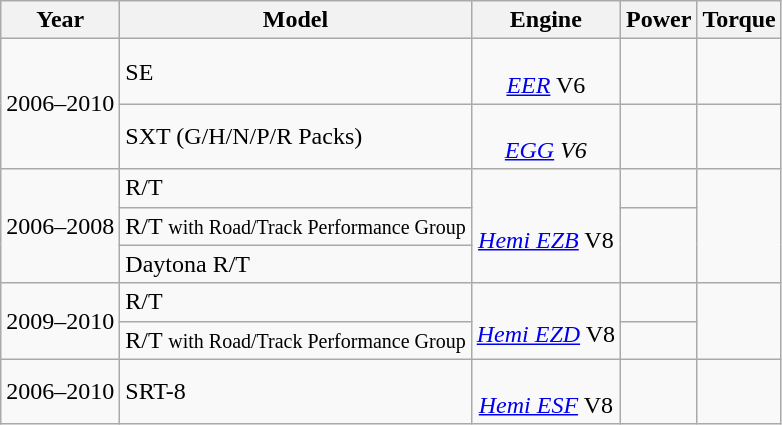<table class="wikitable">
<tr>
<th>Year</th>
<th>Model</th>
<th>Engine</th>
<th>Power</th>
<th>Torque</th>
</tr>
<tr>
<td rowspan="2" style="text-align:center;">2006–2010</td>
<td>SE</td>
<td style="text-align:center;"> <br> <em><a href='#'>EER</a></em> V6</td>
<td></td>
<td></td>
</tr>
<tr>
<td>SXT (G/H/N/P/R Packs)</td>
<td style="text-align:center;"> <br> <em><a href='#'>EGG</a> V6</em></td>
<td></td>
<td></td>
</tr>
<tr>
<td rowspan="3" style="text-align:center;">2006–2008</td>
<td>R/T</td>
<td style="text-align:center;" rowspan="3"> <br> <em><a href='#'>Hemi EZB</a></em> V8</td>
<td></td>
<td rowspan=3></td>
</tr>
<tr>
<td>R/T <small>with Road/Track Performance Group</small></td>
<td rowspan=2></td>
</tr>
<tr>
<td>Daytona R/T</td>
</tr>
<tr>
<td rowspan="2" style="text-align:center;">2009–2010</td>
<td>R/T</td>
<td style="text-align:center;" rowspan="2"> <br> <em><a href='#'>Hemi EZD</a></em> V8</td>
<td></td>
<td rowspan=2></td>
</tr>
<tr>
<td>R/T <small>with Road/Track Performance Group</small><br></td>
<td></td>
</tr>
<tr>
<td style="text-align:center;">2006–2010</td>
<td>SRT-8</td>
<td style="text-align:center;"> <br> <em><a href='#'>Hemi ESF</a></em> V8</td>
<td></td>
<td></td>
</tr>
</table>
